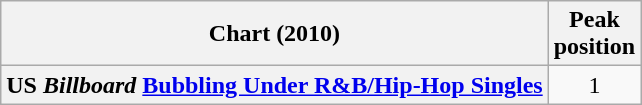<table class="wikitable plainrowheaders" style="text-align:center">
<tr>
<th>Chart (2010)</th>
<th>Peak<br>position</th>
</tr>
<tr>
<th scope="row">US <em>Billboard</em> <a href='#'>Bubbling Under R&B/Hip-Hop Singles</a></th>
<td>1</td>
</tr>
</table>
